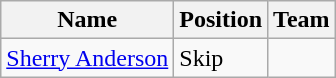<table class="wikitable">
<tr>
<th><strong>Name</strong></th>
<th><strong>Position</strong></th>
<th><strong>Team</strong></th>
</tr>
<tr>
<td><a href='#'>Sherry Anderson</a></td>
<td>Skip</td>
<td></td>
</tr>
</table>
